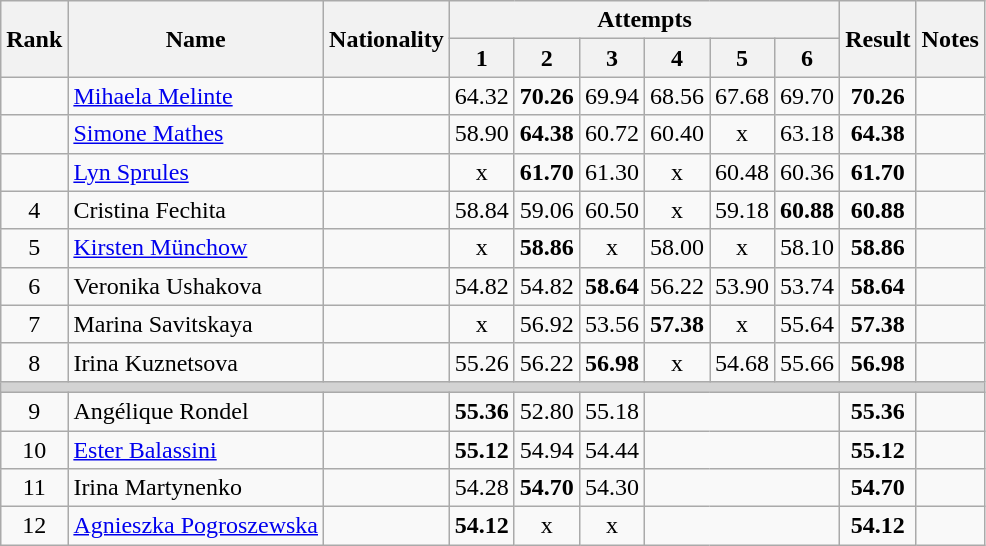<table class="wikitable sortable" style="text-align:center">
<tr>
<th rowspan=2>Rank</th>
<th rowspan=2>Name</th>
<th rowspan=2>Nationality</th>
<th colspan=6>Attempts</th>
<th rowspan=2>Result</th>
<th rowspan=2>Notes</th>
</tr>
<tr>
<th>1</th>
<th>2</th>
<th>3</th>
<th>4</th>
<th>5</th>
<th>6</th>
</tr>
<tr>
<td></td>
<td align=left><a href='#'>Mihaela Melinte</a></td>
<td align=left></td>
<td>64.32</td>
<td><strong>70.26</strong></td>
<td>69.94</td>
<td>68.56</td>
<td>67.68</td>
<td>69.70</td>
<td><strong>70.26</strong></td>
<td></td>
</tr>
<tr>
<td></td>
<td align=left><a href='#'>Simone Mathes</a></td>
<td align=left></td>
<td>58.90</td>
<td><strong>64.38</strong></td>
<td>60.72</td>
<td>60.40</td>
<td>x</td>
<td>63.18</td>
<td><strong>64.38</strong></td>
<td></td>
</tr>
<tr>
<td></td>
<td align=left><a href='#'>Lyn Sprules</a></td>
<td align=left></td>
<td>x</td>
<td><strong>61.70</strong></td>
<td>61.30</td>
<td>x</td>
<td>60.48</td>
<td>60.36</td>
<td><strong>61.70</strong></td>
<td></td>
</tr>
<tr>
<td>4</td>
<td align=left>Cristina Fechita</td>
<td align=left></td>
<td>58.84</td>
<td>59.06</td>
<td>60.50</td>
<td>x</td>
<td>59.18</td>
<td><strong>60.88</strong></td>
<td><strong>60.88</strong></td>
<td></td>
</tr>
<tr>
<td>5</td>
<td align=left><a href='#'>Kirsten Münchow</a></td>
<td align=left></td>
<td>x</td>
<td><strong>58.86</strong></td>
<td>x</td>
<td>58.00</td>
<td>x</td>
<td>58.10</td>
<td><strong>58.86</strong></td>
<td></td>
</tr>
<tr>
<td>6</td>
<td align=left>Veronika Ushakova</td>
<td align=left></td>
<td>54.82</td>
<td>54.82</td>
<td><strong>58.64</strong></td>
<td>56.22</td>
<td>53.90</td>
<td>53.74</td>
<td><strong>58.64</strong></td>
<td></td>
</tr>
<tr>
<td>7</td>
<td align=left>Marina Savitskaya</td>
<td align=left></td>
<td>x</td>
<td>56.92</td>
<td>53.56</td>
<td><strong>57.38</strong></td>
<td>x</td>
<td>55.64</td>
<td><strong>57.38</strong></td>
<td></td>
</tr>
<tr>
<td>8</td>
<td align=left>Irina Kuznetsova</td>
<td align=left></td>
<td>55.26</td>
<td>56.22</td>
<td><strong>56.98</strong></td>
<td>x</td>
<td>54.68</td>
<td>55.66</td>
<td><strong>56.98</strong></td>
<td></td>
</tr>
<tr>
<td colspan=11 bgcolor=lightgray></td>
</tr>
<tr>
<td>9</td>
<td align=left>Angélique Rondel</td>
<td align=left></td>
<td><strong>55.36</strong></td>
<td>52.80</td>
<td>55.18</td>
<td colspan=3></td>
<td><strong>55.36</strong></td>
<td></td>
</tr>
<tr>
<td>10</td>
<td align=left><a href='#'>Ester Balassini</a></td>
<td align=left></td>
<td><strong>55.12</strong></td>
<td>54.94</td>
<td>54.44</td>
<td colspan=3></td>
<td><strong>55.12</strong></td>
<td></td>
</tr>
<tr>
<td>11</td>
<td align=left>Irina Martynenko</td>
<td align=left></td>
<td>54.28</td>
<td><strong>54.70</strong></td>
<td>54.30</td>
<td colspan=3></td>
<td><strong>54.70</strong></td>
<td></td>
</tr>
<tr>
<td>12</td>
<td align=left><a href='#'>Agnieszka Pogroszewska</a></td>
<td align=left></td>
<td><strong>54.12</strong></td>
<td>x</td>
<td>x</td>
<td colspan=3></td>
<td><strong>54.12</strong></td>
<td></td>
</tr>
</table>
